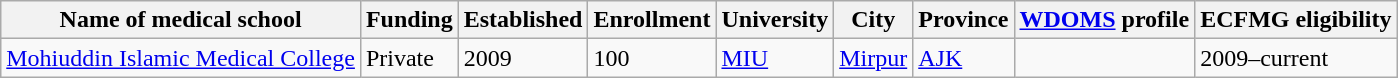<table class="wikitable sortable static-row-numbers static-row-header-hash">
<tr>
<th>Name of medical school</th>
<th>Funding</th>
<th>Established</th>
<th>Enrollment</th>
<th>University</th>
<th>City</th>
<th>Province</th>
<th><a href='#'>WDOMS</a> profile</th>
<th>ECFMG eligibility</th>
</tr>
<tr>
<td><a href='#'>Mohiuddin Islamic Medical College</a></td>
<td>Private</td>
<td>2009</td>
<td>100</td>
<td><a href='#'>MIU</a></td>
<td><a href='#'>Mirpur</a></td>
<td><a href='#'>AJK</a></td>
<td></td>
<td>2009–current</td>
</tr>
</table>
